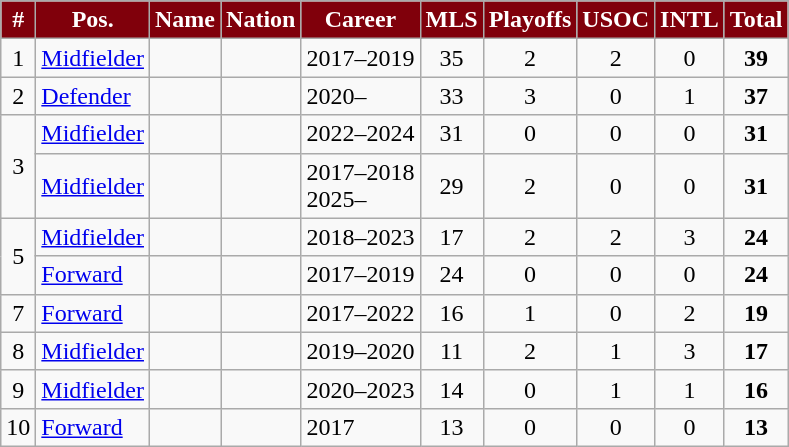<table class="wikitable sortable" style="text-align:center;">
<tr>
<th style="background:#80000B; color:#FFFFFF;" scope="col">#</th>
<th style="background:#80000B; color:#FFFFFF;" scope="col">Pos.</th>
<th style="background:#80000B; color:#FFFFFF;" scope="col">Name</th>
<th style="background:#80000B; color:#FFFFFF;" scope="col">Nation</th>
<th style="background:#80000B; color:#FFFFFF;" scope="col">Career</th>
<th style="background:#80000B; color:#FFFFFF;" scope="col">MLS</th>
<th style="background:#80000B; color:#FFFFFF;" scope="col">Playoffs</th>
<th style="background:#80000B; color:#FFFFFF;" scope="col">USOC</th>
<th style="background:#80000B; color:#FFFFFF;" scope="col">INTL</th>
<th style="background:#80000B; color:#FFFFFF;" scope="col">Total</th>
</tr>
<tr>
<td>1</td>
<td style="text-align:left;"><a href='#'>Midfielder</a></td>
<td style="text-align:left;"></td>
<td style="text-align:left;"></td>
<td style="text-align:left;">2017–2019</td>
<td>35</td>
<td>2</td>
<td>2</td>
<td>0</td>
<td><strong>39</strong></td>
</tr>
<tr>
<td>2</td>
<td style="text-align:left;"><a href='#'>Defender</a></td>
<td style="text-align:left;"><strong></strong></td>
<td style="text-align:left;"></td>
<td style="text-align:left;">2020–</td>
<td>33</td>
<td>3</td>
<td>0</td>
<td>1</td>
<td><strong>37</strong></td>
</tr>
<tr>
<td rowspan=2>3</td>
<td style="text-align:left;"><a href='#'>Midfielder</a></td>
<td style="text-align:left;"></td>
<td style="text-align:left;"></td>
<td style="text-align:left;">2022–2024</td>
<td>31</td>
<td>0</td>
<td>0</td>
<td>0</td>
<td><strong>31</strong></td>
</tr>
<tr>
<td style="text-align:left;"><a href='#'>Midfielder</a></td>
<td style="text-align:left;"><strong></strong></td>
<td style="text-align:left;"></td>
<td style="text-align:left;">2017–2018<br>2025–</td>
<td>29</td>
<td>2</td>
<td>0</td>
<td>0</td>
<td><strong>31</strong></td>
</tr>
<tr>
<td rowspan=2>5</td>
<td style="text-align:left;"><a href='#'>Midfielder</a></td>
<td style="text-align:left;"></td>
<td style="text-align:left;"></td>
<td style="text-align:left;">2018–2023</td>
<td>17</td>
<td>2</td>
<td>2</td>
<td>3</td>
<td><strong>24</strong></td>
</tr>
<tr>
<td style="text-align:left;"><a href='#'>Forward</a></td>
<td style="text-align:left;"></td>
<td style="text-align:left;"></td>
<td style="text-align:left;">2017–2019</td>
<td>24</td>
<td>0</td>
<td>0</td>
<td>0</td>
<td><strong>24</strong></td>
</tr>
<tr>
<td>7</td>
<td style="text-align:left;"><a href='#'>Forward</a></td>
<td style="text-align:left;"></td>
<td style="text-align:left;"></td>
<td style="text-align:left;">2017–2022</td>
<td>16</td>
<td>1</td>
<td>0</td>
<td>2</td>
<td><strong>19</strong></td>
</tr>
<tr>
<td>8</td>
<td style="text-align:left;"><a href='#'>Midfielder</a></td>
<td style="text-align:left;"></td>
<td style="text-align:left;"></td>
<td style="text-align:left;">2019–2020</td>
<td>11</td>
<td>2</td>
<td>1</td>
<td>3</td>
<td><strong>17</strong></td>
</tr>
<tr>
<td>9</td>
<td style="text-align:left;"><a href='#'>Midfielder</a></td>
<td style="text-align:left;"></td>
<td style="text-align:left;"></td>
<td style="text-align:left;">2020–2023</td>
<td>14</td>
<td>0</td>
<td>1</td>
<td>1</td>
<td><strong>16</strong></td>
</tr>
<tr>
<td>10</td>
<td style="text-align:left;"><a href='#'>Forward</a></td>
<td style="text-align:left;"></td>
<td style="text-align:left;"></td>
<td style="text-align:left;">2017</td>
<td>13</td>
<td>0</td>
<td>0</td>
<td>0</td>
<td><strong>13</strong></td>
</tr>
</table>
